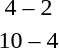<table style="text-align:center">
<tr>
<th width=200></th>
<th width=100></th>
<th width=200></th>
</tr>
<tr>
<td align=right><strong></strong></td>
<td>4 – 2</td>
<td align=left></td>
</tr>
<tr>
<td align=right><strong></strong></td>
<td>10 – 4</td>
<td align=left></td>
</tr>
</table>
